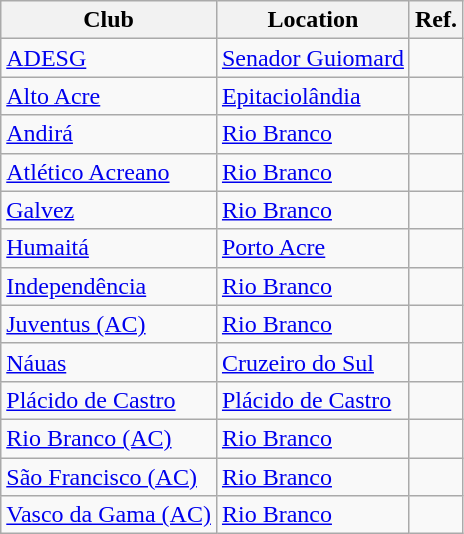<table class="wikitable sortable">
<tr>
<th>Club</th>
<th>Location</th>
<th>Ref.</th>
</tr>
<tr>
<td><a href='#'>ADESG</a></td>
<td><a href='#'>Senador Guiomard</a></td>
<td></td>
</tr>
<tr>
<td><a href='#'>Alto Acre</a></td>
<td><a href='#'>Epitaciolândia</a></td>
<td></td>
</tr>
<tr>
<td><a href='#'>Andirá</a></td>
<td><a href='#'>Rio Branco</a></td>
<td></td>
</tr>
<tr>
<td><a href='#'>Atlético Acreano</a></td>
<td><a href='#'>Rio Branco</a></td>
<td></td>
</tr>
<tr>
<td><a href='#'>Galvez</a></td>
<td><a href='#'>Rio Branco</a></td>
<td></td>
</tr>
<tr>
<td><a href='#'>Humaitá</a></td>
<td><a href='#'>Porto Acre</a></td>
<td></td>
</tr>
<tr>
<td><a href='#'>Independência</a></td>
<td><a href='#'>Rio Branco</a></td>
<td></td>
</tr>
<tr>
<td><a href='#'>Juventus (AC)</a></td>
<td><a href='#'>Rio Branco</a></td>
<td></td>
</tr>
<tr>
<td><a href='#'>Náuas</a></td>
<td><a href='#'>Cruzeiro do Sul</a></td>
<td></td>
</tr>
<tr>
<td><a href='#'>Plácido de Castro</a></td>
<td><a href='#'>Plácido de Castro</a></td>
<td></td>
</tr>
<tr>
<td><a href='#'>Rio Branco (AC)</a></td>
<td><a href='#'>Rio Branco</a></td>
<td></td>
</tr>
<tr>
<td><a href='#'>São Francisco (AC)</a></td>
<td><a href='#'>Rio Branco</a></td>
<td></td>
</tr>
<tr>
<td><a href='#'>Vasco da Gama (AC)</a></td>
<td><a href='#'>Rio Branco</a></td>
<td></td>
</tr>
</table>
